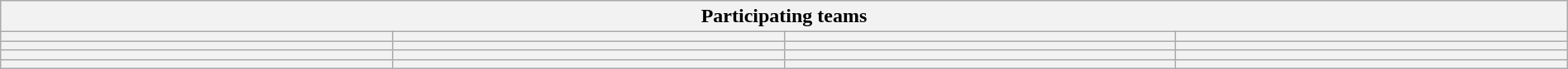<table class="wikitable" style="width:100%;">
<tr>
<th colspan=4>Participating teams</th>
</tr>
<tr>
<th style="width:25%;"></th>
<th style="width:25%;"></th>
<th style="width:25%;"></th>
<th style="width:25%;"></th>
</tr>
<tr>
<th></th>
<th></th>
<th></th>
<th></th>
</tr>
<tr>
<th></th>
<th></th>
<th></th>
<th></th>
</tr>
<tr>
<th></th>
<th></th>
<th></th>
<th></th>
</tr>
</table>
